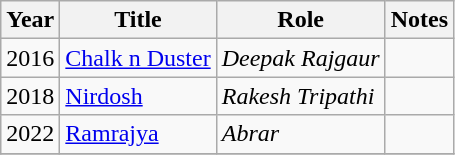<table class="wikitable">
<tr>
<th>Year</th>
<th>Title</th>
<th>Role</th>
<th>Notes</th>
</tr>
<tr>
<td>2016</td>
<td><a href='#'>Chalk n Duster</a></td>
<td><em>Deepak Rajgaur</em></td>
<td></td>
</tr>
<tr>
<td>2018</td>
<td><a href='#'>Nirdosh</a></td>
<td><em>Rakesh Tripathi</em></td>
<td></td>
</tr>
<tr>
<td>2022</td>
<td><a href='#'>Ramrajya</a></td>
<td><em>Abrar</em></td>
<td></td>
</tr>
<tr>
</tr>
</table>
